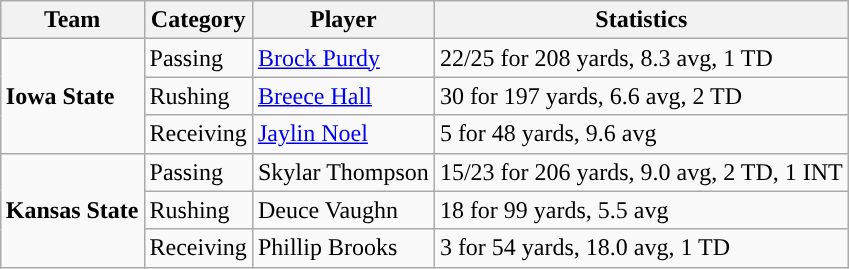<table class="wikitable" style="float: right;">
<tr>
<th>Team</th>
<th>Category</th>
<th>Player</th>
<th>Statistics</th>
</tr>
<tr>
<td rowspan=3><strong>Iowa State</strong></td>
<td>Passing</td>
<td><a href='#'>Brock Purdy</a></td>
<td>22/25 for 208 yards, 8.3 avg, 1 TD</td>
</tr>
<tr>
<td>Rushing</td>
<td><a href='#'>Breece Hall</a></td>
<td>30 for 197 yards, 6.6 avg, 2 TD</td>
</tr>
<tr>
<td>Receiving</td>
<td><a href='#'>Jaylin Noel</a></td>
<td>5 for 48 yards, 9.6 avg</td>
</tr>
<tr>
<td rowspan=3><strong>Kansas State</strong></td>
<td>Passing</td>
<td>Skylar Thompson</td>
<td>15/23 for 206 yards, 9.0 avg, 2 TD, 1 INT</td>
</tr>
<tr>
<td>Rushing</td>
<td>Deuce Vaughn</td>
<td>18 for 99 yards, 5.5 avg</td>
</tr>
<tr>
<td>Receiving</td>
<td>Phillip Brooks</td>
<td>3 for 54 yards, 18.0 avg, 1 TD</td>
</tr>
</table>
